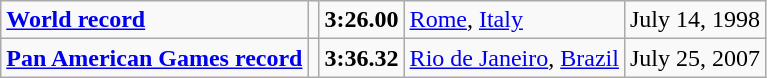<table class="wikitable">
<tr>
<td><strong><a href='#'>World record</a></strong></td>
<td></td>
<td><strong>3:26.00</strong></td>
<td><a href='#'>Rome</a>, <a href='#'>Italy</a></td>
<td>July 14, 1998</td>
</tr>
<tr>
<td><strong><a href='#'>Pan American Games record</a></strong></td>
<td></td>
<td><strong>3:36.32</strong></td>
<td><a href='#'>Rio de Janeiro</a>, <a href='#'>Brazil</a></td>
<td>July 25, 2007</td>
</tr>
</table>
